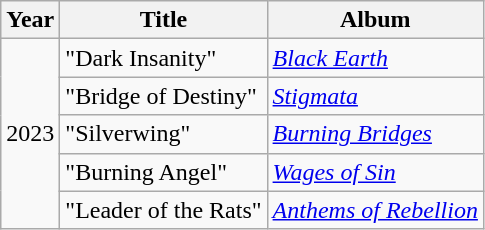<table class="wikitable">
<tr>
<th>Year</th>
<th>Title</th>
<th>Album</th>
</tr>
<tr>
<td rowspan=5" style="text-align:center;">2023</td>
<td>"Dark Insanity"</td>
<td><em><a href='#'>Black Earth</a></em></td>
</tr>
<tr>
<td>"Bridge of Destiny"</td>
<td><em><a href='#'>Stigmata</a></em></td>
</tr>
<tr>
<td>"Silverwing"</td>
<td><em><a href='#'>Burning Bridges</a></em></td>
</tr>
<tr>
<td>"Burning Angel"</td>
<td><em><a href='#'>Wages of Sin</a></em></td>
</tr>
<tr>
<td>"Leader of the Rats"</td>
<td><em><a href='#'>Anthems of Rebellion</a></em></td>
</tr>
</table>
